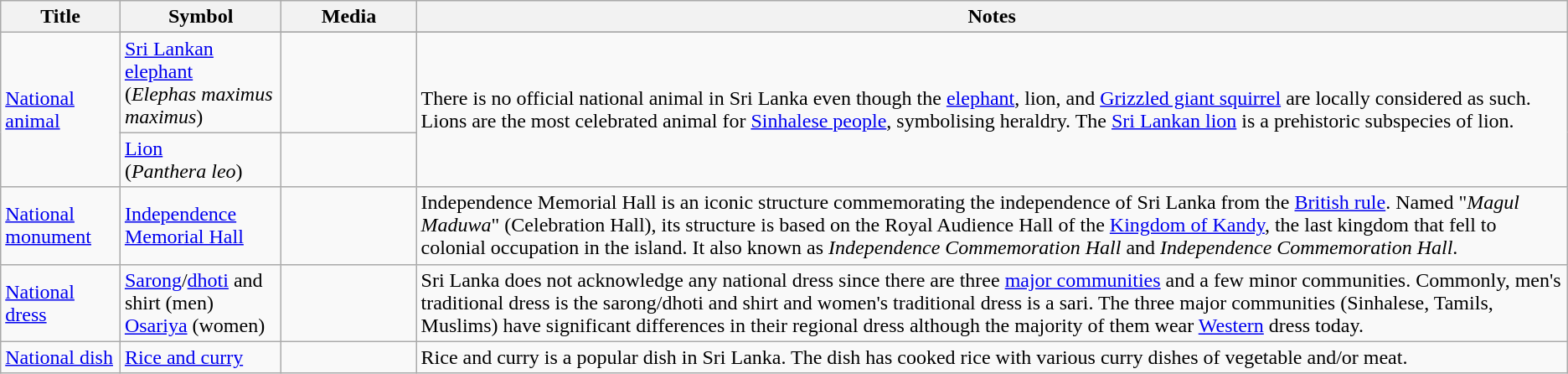<table class="wikitable">
<tr>
<th>Title</th>
<th>Symbol</th>
<th width=100>Media</th>
<th>Notes</th>
</tr>
<tr>
<td rowspan="3"><a href='#'>National animal</a></td>
</tr>
<tr>
<td><a href='#'>Sri Lankan elephant</a><br>(<em>Elephas maximus maximus</em>)</td>
<td align="center"></td>
<td rowspan="2">There is no official national animal in Sri Lanka even though the <a href='#'>elephant</a>, lion, and <a href='#'>Grizzled giant squirrel</a> are locally considered as such. Lions are the most celebrated animal for <a href='#'>Sinhalese people</a>, symbolising heraldry. The <a href='#'>Sri Lankan lion</a> is a prehistoric subspecies of lion.</td>
</tr>
<tr>
<td><a href='#'>Lion</a><br>(<em>Panthera leo</em>)</td>
<td align="center"></td>
</tr>
<tr>
<td><a href='#'>National monument</a></td>
<td><a href='#'>Independence Memorial Hall</a></td>
<td align="center"></td>
<td>Independence Memorial Hall is an iconic structure commemorating the independence of Sri Lanka from the <a href='#'>British rule</a>. Named "<em>Magul Maduwa</em>" (Celebration Hall), its structure is based on the Royal Audience Hall of the <a href='#'>Kingdom of Kandy</a>, the last kingdom that fell to colonial occupation in the island. It also known as <em>Independence Commemoration Hall</em> and <em>Independence Commemoration Hall</em>.</td>
</tr>
<tr>
<td><a href='#'>National dress</a></td>
<td><a href='#'>Sarong</a>/<a href='#'>dhoti</a> and shirt (men)<br> <a href='#'>Osariya</a> (women)</td>
<td align="center"></td>
<td>Sri Lanka does not acknowledge any national dress since there are three <a href='#'>major communities</a> and a few minor communities. Commonly, men's traditional dress is the sarong/dhoti and shirt and women's traditional dress is a sari. The three major communities (Sinhalese, Tamils, Muslims) have significant differences in their regional dress although the majority of them wear <a href='#'>Western</a> dress today.</td>
</tr>
<tr>
<td><a href='#'>National dish</a></td>
<td><a href='#'>Rice and curry</a></td>
<td align="center"></td>
<td>Rice and curry is a popular dish in Sri Lanka. The dish has cooked rice with various curry dishes of vegetable and/or meat.</td>
</tr>
</table>
